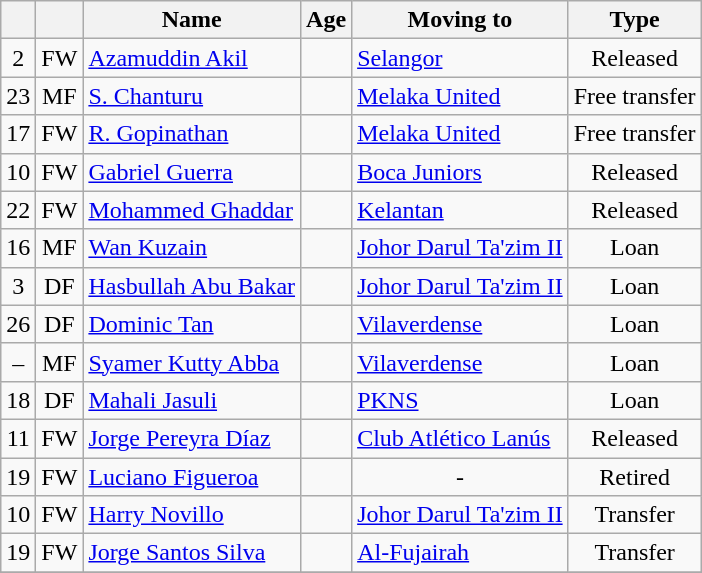<table class="wikitable" Style="text-align: center;font-size:100%">
<tr>
<th></th>
<th></th>
<th>Name</th>
<th>Age</th>
<th>Moving to</th>
<th>Type</th>
</tr>
<tr>
<td>2</td>
<td>FW</td>
<td align=left> <a href='#'>Azamuddin Akil</a></td>
<td></td>
<td align=left> <a href='#'>Selangor</a></td>
<td>Released</td>
</tr>
<tr>
<td>23</td>
<td>MF</td>
<td align=left> <a href='#'>S. Chanturu</a></td>
<td></td>
<td align=left> <a href='#'>Melaka United</a></td>
<td>Free transfer</td>
</tr>
<tr>
<td>17</td>
<td>FW</td>
<td align=left> <a href='#'>R. Gopinathan</a></td>
<td></td>
<td align=left> <a href='#'>Melaka United</a></td>
<td>Free transfer</td>
</tr>
<tr>
<td>10</td>
<td>FW</td>
<td align=left> <a href='#'>Gabriel Guerra</a></td>
<td></td>
<td align=left> <a href='#'>Boca Juniors</a></td>
<td>Released</td>
</tr>
<tr>
<td>22</td>
<td>FW</td>
<td align=left> <a href='#'>Mohammed Ghaddar</a></td>
<td></td>
<td align=left> <a href='#'>Kelantan</a></td>
<td>Released</td>
</tr>
<tr>
<td>16</td>
<td>MF</td>
<td align=left>  <a href='#'>Wan Kuzain</a></td>
<td></td>
<td> <a href='#'>Johor Darul Ta'zim II</a></td>
<td>Loan</td>
</tr>
<tr>
<td>3</td>
<td>DF</td>
<td align=left> <a href='#'>Hasbullah Abu Bakar</a></td>
<td></td>
<td align=left> <a href='#'>Johor Darul Ta'zim II</a></td>
<td>Loan</td>
</tr>
<tr>
<td>26</td>
<td>DF</td>
<td align=left> <a href='#'>Dominic Tan</a></td>
<td></td>
<td align=left> <a href='#'>Vilaverdense</a></td>
<td>Loan</td>
</tr>
<tr>
<td>–</td>
<td>MF</td>
<td align=left> <a href='#'>Syamer Kutty Abba</a></td>
<td></td>
<td align=left> <a href='#'>Vilaverdense</a></td>
<td>Loan</td>
</tr>
<tr>
<td>18</td>
<td>DF</td>
<td align=left> <a href='#'>Mahali Jasuli</a></td>
<td></td>
<td align=left> <a href='#'>PKNS</a></td>
<td>Loan</td>
</tr>
<tr>
<td>11</td>
<td>FW</td>
<td align=left> <a href='#'>Jorge Pereyra Díaz</a></td>
<td></td>
<td align=left> <a href='#'>Club Atlético Lanús</a></td>
<td>Released</td>
</tr>
<tr>
<td>19</td>
<td>FW</td>
<td align=left> <a href='#'>Luciano Figueroa</a></td>
<td></td>
<td>-</td>
<td>Retired</td>
</tr>
<tr>
<td>10</td>
<td>FW</td>
<td align=left> <a href='#'>Harry Novillo</a></td>
<td></td>
<td align=left> <a href='#'>Johor Darul Ta'zim II</a></td>
<td>Transfer</td>
</tr>
<tr>
<td>19</td>
<td>FW</td>
<td align=left> <a href='#'>Jorge Santos Silva</a></td>
<td></td>
<td align=left> <a href='#'>Al-Fujairah</a></td>
<td>Transfer</td>
</tr>
<tr>
</tr>
</table>
